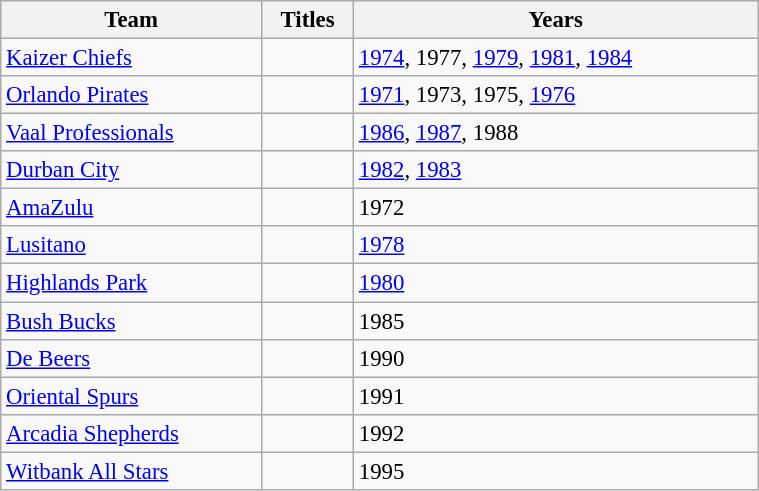<table class="wikitable sortable" style="text-align: left; font-size:95%; width:40%;">
<tr>
<th>Team</th>
<th>Titles</th>
<th>Years</th>
</tr>
<tr>
<td><a href='#'>Kaizer Chiefs</a></td>
<td></td>
<td><a href='#'>1974</a>, 1977, <a href='#'>1979</a>, <a href='#'>1981</a>, <a href='#'>1984</a></td>
</tr>
<tr>
<td><a href='#'>Orlando Pirates</a></td>
<td></td>
<td><a href='#'>1971</a>, 1973, 1975, <a href='#'>1976</a></td>
</tr>
<tr>
<td><a href='#'>Vaal Professionals</a></td>
<td></td>
<td><a href='#'>1986</a>, <a href='#'>1987</a>, 1988</td>
</tr>
<tr>
<td><a href='#'>Durban City</a></td>
<td></td>
<td><a href='#'>1982</a>, <a href='#'>1983</a></td>
</tr>
<tr>
<td><a href='#'>AmaZulu</a></td>
<td></td>
<td>1972</td>
</tr>
<tr>
<td><a href='#'>Lusitano</a></td>
<td></td>
<td><a href='#'>1978</a></td>
</tr>
<tr>
<td><a href='#'>Highlands Park</a></td>
<td></td>
<td><a href='#'>1980</a></td>
</tr>
<tr>
<td><a href='#'>Bush Bucks</a></td>
<td></td>
<td>1985</td>
</tr>
<tr>
<td><a href='#'>De Beers</a></td>
<td></td>
<td>1990</td>
</tr>
<tr>
<td><a href='#'>Oriental Spurs</a></td>
<td></td>
<td>1991</td>
</tr>
<tr>
<td><a href='#'>Arcadia Shepherds</a></td>
<td></td>
<td>1992</td>
</tr>
<tr>
<td><a href='#'>Witbank All Stars</a></td>
<td></td>
<td>1995</td>
</tr>
</table>
